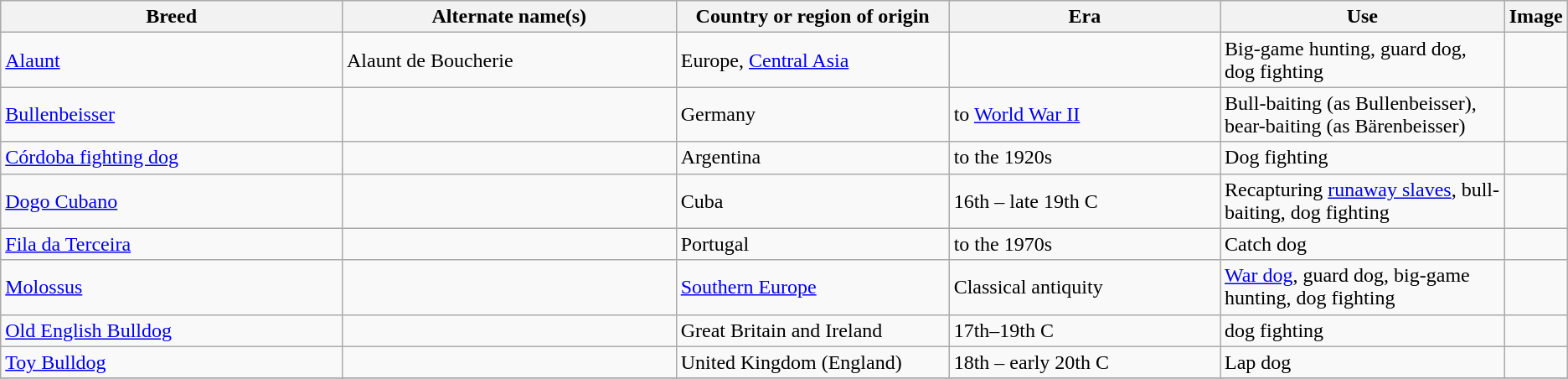<table class="wikitable sortable">
<tr>
<th style="width: 250pt;">Breed</th>
<th style="width: 250pt;">Alternate name(s)</th>
<th style="width: 200pt;">Country or region of origin</th>
<th style="width: 200pt;">Era</th>
<th style="width: 200pt;">Use</th>
<th class="unsortable">Image</th>
</tr>
<tr>
<td><a href='#'>Alaunt</a></td>
<td>Alaunt de Boucherie</td>
<td>Europe, <a href='#'>Central Asia</a></td>
<td></td>
<td>Big-game hunting, guard dog, dog fighting</td>
<td></td>
</tr>
<tr>
<td><a href='#'>Bullenbeisser</a></td>
<td></td>
<td>Germany</td>
<td>to <a href='#'>World War II</a></td>
<td>Bull-baiting (as Bullenbeisser), bear-baiting (as Bärenbeisser)</td>
<td></td>
</tr>
<tr>
<td><a href='#'>Córdoba fighting dog</a></td>
<td></td>
<td>Argentina</td>
<td>to the 1920s</td>
<td>Dog fighting</td>
<td></td>
</tr>
<tr>
<td><a href='#'>Dogo Cubano</a></td>
<td></td>
<td>Cuba</td>
<td>16th – late 19th C</td>
<td>Recapturing <a href='#'>runaway slaves</a>, bull-baiting, dog fighting</td>
<td></td>
</tr>
<tr>
<td><a href='#'>Fila da Terceira</a></td>
<td></td>
<td>Portugal</td>
<td>to the 1970s</td>
<td>Catch dog</td>
<td></td>
</tr>
<tr>
<td><a href='#'>Molossus</a></td>
<td></td>
<td><a href='#'>Southern Europe</a></td>
<td>Classical antiquity</td>
<td><a href='#'>War dog</a>, guard dog, big-game hunting, dog fighting</td>
<td></td>
</tr>
<tr>
<td><a href='#'>Old English Bulldog</a></td>
<td></td>
<td>Great Britain and Ireland</td>
<td>17th–19th C</td>
<td Bull-baiting>dog fighting</td>
<td></td>
</tr>
<tr>
<td><a href='#'>Toy Bulldog</a></td>
<td></td>
<td>United Kingdom (England)</td>
<td>18th – early 20th C</td>
<td>Lap dog</td>
<td></td>
</tr>
<tr>
</tr>
</table>
